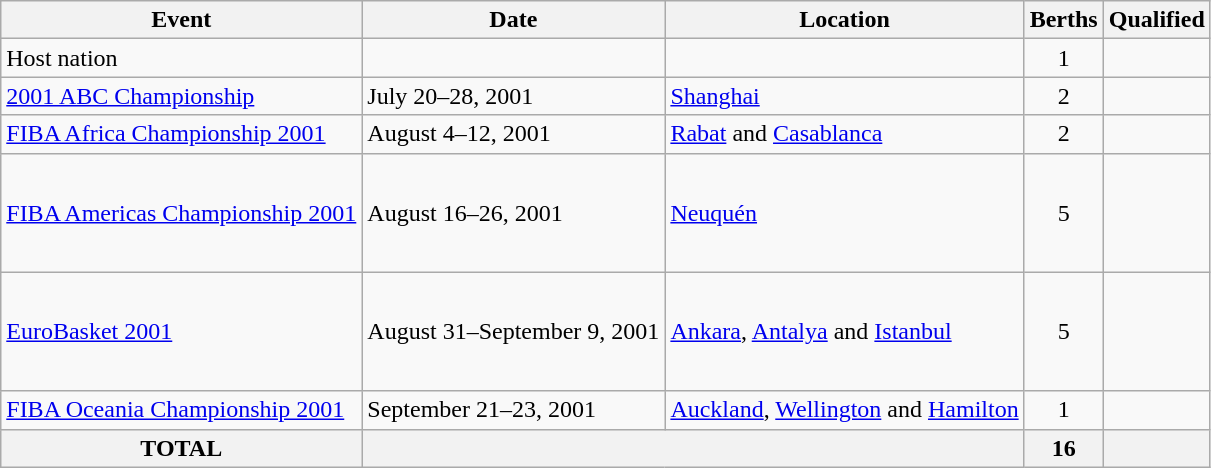<table class="wikitable">
<tr>
<th>Event</th>
<th>Date</th>
<th>Location</th>
<th>Berths</th>
<th>Qualified</th>
</tr>
<tr>
<td>Host nation</td>
<td></td>
<td></td>
<td align=center>1</td>
<td></td>
</tr>
<tr>
<td><a href='#'>2001 ABC Championship</a></td>
<td>July 20–28, 2001</td>
<td> <a href='#'>Shanghai</a></td>
<td align=center>2</td>
<td><br></td>
</tr>
<tr>
<td><a href='#'>FIBA Africa Championship 2001</a></td>
<td>August 4–12, 2001</td>
<td> <a href='#'>Rabat</a> and <a href='#'>Casablanca</a></td>
<td align=center>2</td>
<td><br></td>
</tr>
<tr>
<td><a href='#'>FIBA Americas Championship 2001</a></td>
<td>August 16–26, 2001</td>
<td> <a href='#'>Neuquén</a></td>
<td align=center>5</td>
<td><br><br><br><br></td>
</tr>
<tr>
<td><a href='#'>EuroBasket 2001</a></td>
<td>August 31–September 9, 2001</td>
<td> <a href='#'>Ankara</a>, <a href='#'>Antalya</a> and <a href='#'>Istanbul</a></td>
<td align=center>5</td>
<td><br><br><br><br></td>
</tr>
<tr>
<td><a href='#'>FIBA Oceania Championship 2001</a></td>
<td>September 21–23, 2001</td>
<td> <a href='#'>Auckland</a>, <a href='#'>Wellington</a> and <a href='#'>Hamilton</a></td>
<td align=center>1</td>
<td></td>
</tr>
<tr>
<th>TOTAL</th>
<th colspan="2"></th>
<th>16</th>
<th></th>
</tr>
</table>
